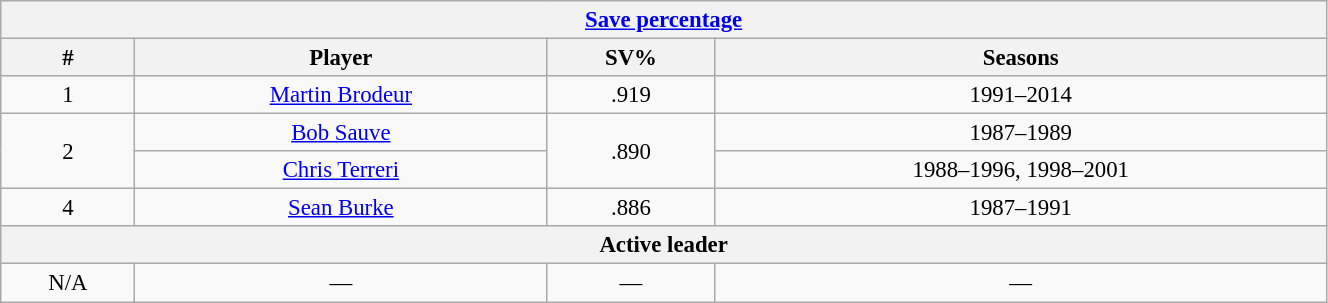<table class="wikitable" style="text-align: center; font-size: 95%" width="70%">
<tr>
<th colspan="4"><a href='#'>Save percentage</a></th>
</tr>
<tr>
<th>#</th>
<th>Player</th>
<th>SV%</th>
<th>Seasons</th>
</tr>
<tr>
<td>1</td>
<td><a href='#'>Martin Brodeur</a></td>
<td>.919</td>
<td>1991–2014</td>
</tr>
<tr>
<td rowspan="2">2</td>
<td><a href='#'>Bob Sauve</a></td>
<td rowspan="2">.890</td>
<td>1987–1989</td>
</tr>
<tr>
<td><a href='#'>Chris Terreri</a></td>
<td>1988–1996, 1998–2001</td>
</tr>
<tr>
<td>4</td>
<td><a href='#'>Sean Burke</a></td>
<td>.886</td>
<td>1987–1991</td>
</tr>
<tr>
<th colspan="4">Active leader</th>
</tr>
<tr>
<td>N/A</td>
<td>—</td>
<td>—</td>
<td>—</td>
</tr>
</table>
